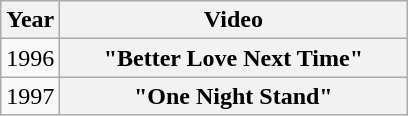<table class="wikitable plainrowheaders">
<tr>
<th>Year</th>
<th style="width:14em;">Video</th>
</tr>
<tr>
<td>1996</td>
<th scope="row">"Better Love Next Time"</th>
</tr>
<tr>
<td>1997</td>
<th scope="row">"One Night Stand"</th>
</tr>
</table>
